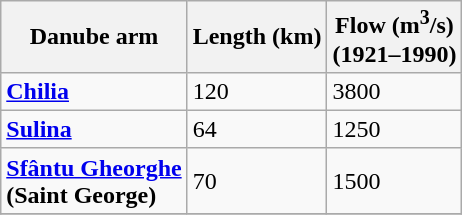<table class="wikitable">
<tr>
<th>Danube arm</th>
<th>Length (km)</th>
<th>Flow (m<sup>3</sup>/s)<br>(1921–1990)</th>
</tr>
<tr>
<td><strong> <a href='#'>Chilia</a></strong></td>
<td>120</td>
<td>3800</td>
</tr>
<tr>
<td><strong> <a href='#'>Sulina</a></strong></td>
<td>64</td>
<td>1250</td>
</tr>
<tr>
<td><strong> <a href='#'>Sfântu Gheorghe</a></strong><br><strong> (Saint George)</strong></td>
<td>70</td>
<td>1500</td>
</tr>
<tr>
</tr>
</table>
